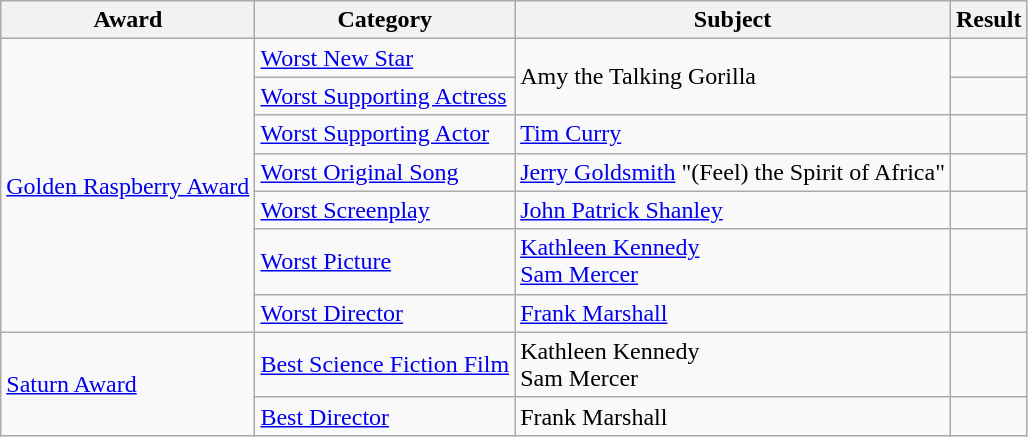<table class="wikitable">
<tr>
<th>Award</th>
<th>Category</th>
<th>Subject</th>
<th>Result</th>
</tr>
<tr>
<td rowspan=7><a href='#'>Golden Raspberry Award</a></td>
<td><a href='#'>Worst New Star</a></td>
<td rowspan=2>Amy the Talking Gorilla</td>
<td></td>
</tr>
<tr>
<td><a href='#'>Worst Supporting Actress</a></td>
<td></td>
</tr>
<tr>
<td><a href='#'>Worst Supporting Actor</a></td>
<td><a href='#'>Tim Curry</a></td>
<td></td>
</tr>
<tr>
<td><a href='#'>Worst Original Song</a></td>
<td><a href='#'>Jerry Goldsmith</a> "(Feel) the Spirit of Africa"</td>
<td></td>
</tr>
<tr>
<td><a href='#'>Worst Screenplay</a></td>
<td><a href='#'>John Patrick Shanley</a></td>
<td></td>
</tr>
<tr>
<td><a href='#'>Worst Picture</a></td>
<td><a href='#'>Kathleen Kennedy</a><br><a href='#'>Sam Mercer</a></td>
<td></td>
</tr>
<tr>
<td><a href='#'>Worst Director</a></td>
<td><a href='#'>Frank Marshall</a></td>
<td></td>
</tr>
<tr>
<td rowspan=2><a href='#'>Saturn Award</a></td>
<td><a href='#'>Best Science Fiction Film</a></td>
<td>Kathleen Kennedy<br>Sam Mercer</td>
<td></td>
</tr>
<tr>
<td><a href='#'>Best Director</a></td>
<td>Frank Marshall</td>
<td></td>
</tr>
</table>
